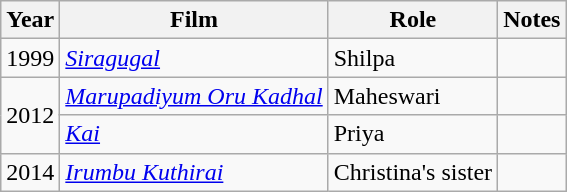<table class="wikitable">
<tr>
<th>Year</th>
<th>Film</th>
<th>Role</th>
<th>Notes</th>
</tr>
<tr>
<td>1999</td>
<td><em><a href='#'>Siragugal</a></em></td>
<td>Shilpa</td>
<td></td>
</tr>
<tr>
<td rowspan="2">2012</td>
<td><em><a href='#'>Marupadiyum Oru Kadhal</a></em></td>
<td>Maheswari</td>
<td></td>
</tr>
<tr>
<td><em><a href='#'>Kai</a></em></td>
<td>Priya</td>
<td></td>
</tr>
<tr>
<td>2014</td>
<td><em><a href='#'>Irumbu Kuthirai</a></em></td>
<td>Christina's sister</td>
<td></td>
</tr>
</table>
